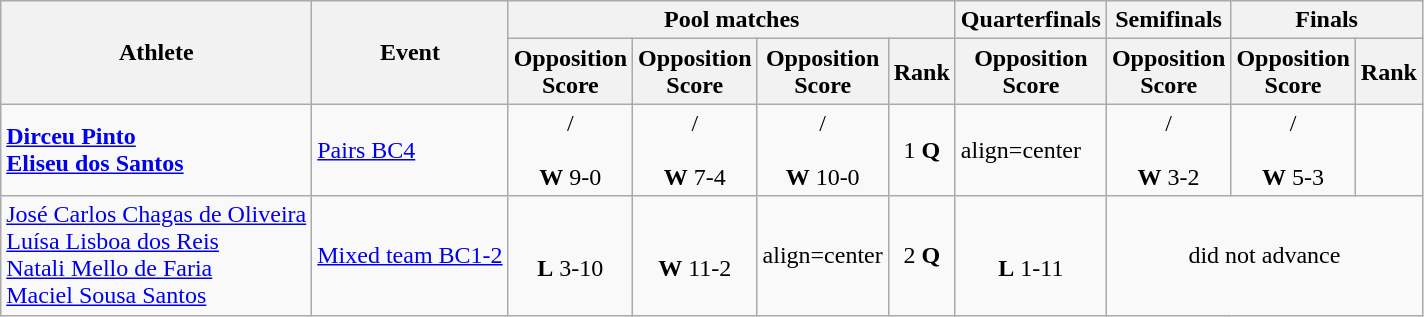<table class=wikitable>
<tr>
<th rowspan="2">Athlete</th>
<th rowspan="2">Event</th>
<th colspan="4">Pool matches</th>
<th>Quarterfinals</th>
<th>Semifinals</th>
<th colspan="2">Finals</th>
</tr>
<tr>
<th>Opposition<br>Score</th>
<th>Opposition<br>Score</th>
<th>Opposition<br>Score</th>
<th>Rank</th>
<th>Opposition<br>Score</th>
<th>Opposition<br>Score</th>
<th>Opposition<br>Score</th>
<th>Rank</th>
</tr>
<tr>
<td align=left><strong><a href='#'>Dirceu Pinto</a></strong><br> <strong><a href='#'>Eliseu dos Santos</a></strong></td>
<td align=left><a href='#'>Pairs BC4</a></td>
<td align=center> /<br> <br> <strong>W</strong> 9-0</td>
<td align=center> /<br> <br> <strong>W</strong> 7-4</td>
<td align=center> /<br> <br> <strong>W</strong> 10-0</td>
<td align=center>1 <strong>Q</strong></td>
<td>align=center </td>
<td align=center> /<br> <br> <strong>W</strong> 3-2</td>
<td align=center> /<br> <br> <strong>W</strong> 5-3</td>
<td align=center></td>
</tr>
<tr>
<td align=left><a href='#'>José Carlos Chagas de Oliveira</a><br> <a href='#'>Luísa Lisboa dos Reis</a><br> <a href='#'>Natali Mello de Faria</a><br> <a href='#'>Maciel Sousa Santos</a></td>
<td align=left><a href='#'>Mixed team BC1-2</a></td>
<td align=center><br><strong>L</strong> 3-10</td>
<td align=center><br><strong>W</strong> 11-2</td>
<td>align=center </td>
<td align=center>2 <strong>Q</strong></td>
<td align=center><br><strong>L</strong> 1-11</td>
<td align=center colspan="3">did not advance</td>
</tr>
</table>
